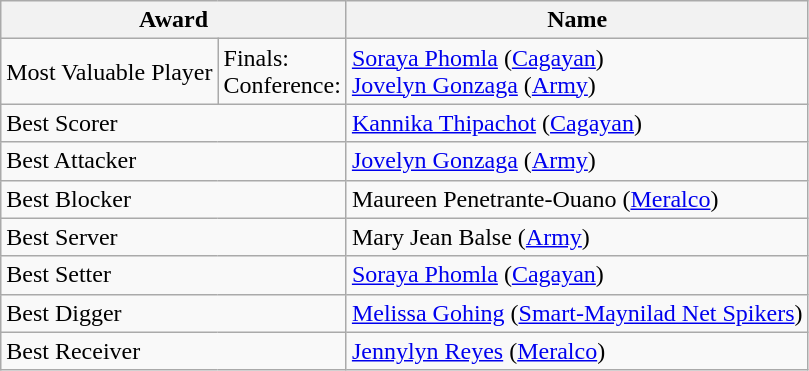<table class="wikitable">
<tr>
<th colspan="2">Award</th>
<th>Name</th>
</tr>
<tr>
<td>Most Valuable Player</td>
<td>Finals:<br>Conference:</td>
<td> <a href='#'>Soraya Phomla</a> (<a href='#'>Cagayan</a>)<br>  <a href='#'>Jovelyn Gonzaga</a> (<a href='#'>Army</a>)</td>
</tr>
<tr>
<td colspan="2">Best Scorer</td>
<td> <a href='#'>Kannika Thipachot</a> (<a href='#'>Cagayan</a>)</td>
</tr>
<tr>
<td colspan="2">Best Attacker</td>
<td> <a href='#'>Jovelyn Gonzaga</a> (<a href='#'>Army</a>)</td>
</tr>
<tr>
<td colspan="2">Best Blocker</td>
<td> Maureen Penetrante-Ouano (<a href='#'>Meralco</a>)</td>
</tr>
<tr>
<td colspan="2">Best Server</td>
<td> Mary Jean Balse (<a href='#'>Army</a>)</td>
</tr>
<tr>
<td colspan="2">Best Setter</td>
<td> <a href='#'>Soraya Phomla</a> (<a href='#'>Cagayan</a>)</td>
</tr>
<tr>
<td colspan="2">Best Digger</td>
<td> <a href='#'>Melissa Gohing</a> (<a href='#'>Smart-Maynilad Net Spikers</a>)</td>
</tr>
<tr>
<td colspan="2">Best Receiver</td>
<td> <a href='#'>Jennylyn Reyes</a> (<a href='#'>Meralco</a>)</td>
</tr>
</table>
